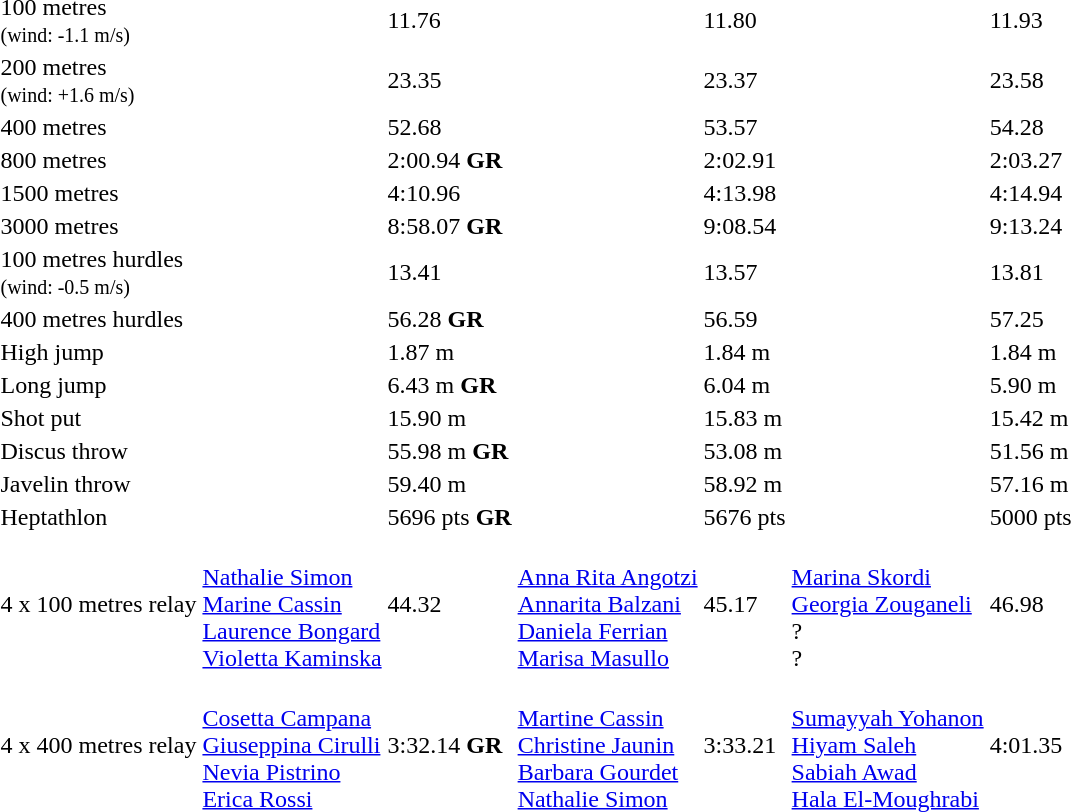<table>
<tr>
<td>100 metres<br><small>(wind: -1.1 m/s)</small></td>
<td></td>
<td>11.76</td>
<td></td>
<td>11.80</td>
<td></td>
<td>11.93</td>
</tr>
<tr>
<td>200 metres<br><small>(wind: +1.6 m/s)</small></td>
<td></td>
<td>23.35</td>
<td></td>
<td>23.37</td>
<td></td>
<td>23.58</td>
</tr>
<tr>
<td>400 metres</td>
<td></td>
<td>52.68</td>
<td></td>
<td>53.57</td>
<td></td>
<td>54.28</td>
</tr>
<tr>
<td>800 metres</td>
<td></td>
<td>2:00.94 <strong>GR</strong></td>
<td></td>
<td>2:02.91</td>
<td></td>
<td>2:03.27</td>
</tr>
<tr>
<td>1500 metres</td>
<td></td>
<td>4:10.96</td>
<td></td>
<td>4:13.98</td>
<td></td>
<td>4:14.94</td>
</tr>
<tr>
<td>3000 metres</td>
<td></td>
<td>8:58.07 <strong>GR</strong></td>
<td></td>
<td>9:08.54</td>
<td></td>
<td>9:13.24</td>
</tr>
<tr>
<td>100 metres hurdles<br><small>(wind: -0.5 m/s)</small></td>
<td></td>
<td>13.41</td>
<td></td>
<td>13.57</td>
<td></td>
<td>13.81</td>
</tr>
<tr>
<td>400 metres hurdles</td>
<td></td>
<td>56.28 <strong>GR</strong></td>
<td></td>
<td>56.59</td>
<td></td>
<td>57.25</td>
</tr>
<tr>
<td>High jump</td>
<td></td>
<td>1.87 m</td>
<td></td>
<td>1.84 m</td>
<td></td>
<td>1.84 m</td>
</tr>
<tr>
<td>Long jump</td>
<td></td>
<td>6.43 m <strong>GR</strong></td>
<td></td>
<td>6.04 m</td>
<td></td>
<td>5.90 m</td>
</tr>
<tr>
<td>Shot put</td>
<td></td>
<td>15.90 m</td>
<td></td>
<td>15.83 m</td>
<td></td>
<td>15.42 m</td>
</tr>
<tr>
<td>Discus throw</td>
<td></td>
<td>55.98 m <strong>GR</strong></td>
<td></td>
<td>53.08 m</td>
<td></td>
<td>51.56 m</td>
</tr>
<tr>
<td>Javelin throw</td>
<td></td>
<td>59.40 m</td>
<td></td>
<td>58.92 m</td>
<td></td>
<td>57.16 m</td>
</tr>
<tr>
<td>Heptathlon</td>
<td></td>
<td>5696 pts <strong>GR</strong></td>
<td></td>
<td>5676 pts</td>
<td></td>
<td>5000 pts</td>
</tr>
<tr>
<td>4 x 100 metres relay</td>
<td><br><a href='#'>Nathalie Simon</a><br><a href='#'>Marine Cassin</a><br><a href='#'>Laurence Bongard</a><br><a href='#'>Violetta Kaminska</a></td>
<td>44.32</td>
<td><br><a href='#'>Anna Rita Angotzi</a><br><a href='#'>Annarita Balzani</a><br><a href='#'>Daniela Ferrian</a><br><a href='#'>Marisa Masullo</a></td>
<td>45.17</td>
<td><br><a href='#'>Marina Skordi</a><br><a href='#'>Georgia Zouganeli</a><br>?<br>?</td>
<td>46.98</td>
</tr>
<tr>
<td>4 x 400 metres relay</td>
<td><br><a href='#'>Cosetta Campana</a><br><a href='#'>Giuseppina Cirulli</a><br><a href='#'>Nevia Pistrino</a><br><a href='#'>Erica Rossi</a></td>
<td>3:32.14 <strong>GR</strong></td>
<td><br><a href='#'>Martine Cassin</a><br><a href='#'>Christine Jaunin</a><br><a href='#'>Barbara Gourdet</a><br><a href='#'>Nathalie Simon</a></td>
<td>3:33.21</td>
<td><br><a href='#'>Sumayyah Yohanon</a><br><a href='#'>Hiyam Saleh</a><br><a href='#'>Sabiah Awad</a><br><a href='#'>Hala El-Moughrabi</a></td>
<td>4:01.35</td>
</tr>
</table>
